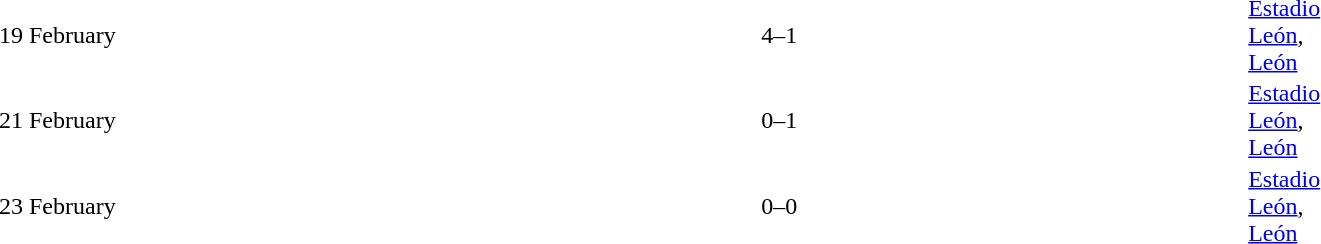<table cellspacing=1 width=70%>
<tr>
<th width=25%></th>
<th width=30%></th>
<th width=15%></th>
<th width=30%></th>
</tr>
<tr>
<td>19 February</td>
<td align=right></td>
<td align=center>4–1</td>
<td></td>
<td><a href='#'>Estadio León</a>, <a href='#'> León</a></td>
</tr>
<tr>
<td>21 February</td>
<td align=right></td>
<td align=center>0–1</td>
<td></td>
<td><a href='#'>Estadio León</a>, <a href='#'> León</a></td>
</tr>
<tr>
<td>23 February</td>
<td align=right></td>
<td align=center>0–0</td>
<td></td>
<td><a href='#'>Estadio León</a>, <a href='#'> León</a></td>
</tr>
</table>
